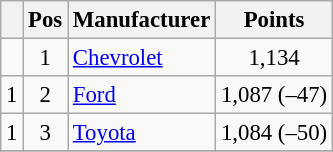<table class="wikitable" style="font-size: 95%;">
<tr>
<th></th>
<th>Pos</th>
<th>Manufacturer</th>
<th>Points</th>
</tr>
<tr>
<td align="left"></td>
<td style="text-align:center;">1</td>
<td><a href='#'>Chevrolet</a></td>
<td style="text-align:center;">1,134</td>
</tr>
<tr>
<td align="left"> 1</td>
<td style="text-align:center;">2</td>
<td><a href='#'>Ford</a></td>
<td style="text-align:center;">1,087 (–47)</td>
</tr>
<tr>
<td align="left"> 1</td>
<td style="text-align:center;">3</td>
<td><a href='#'>Toyota</a></td>
<td style="text-align:center;">1,084 (–50)</td>
</tr>
<tr class="sortbottom">
</tr>
</table>
